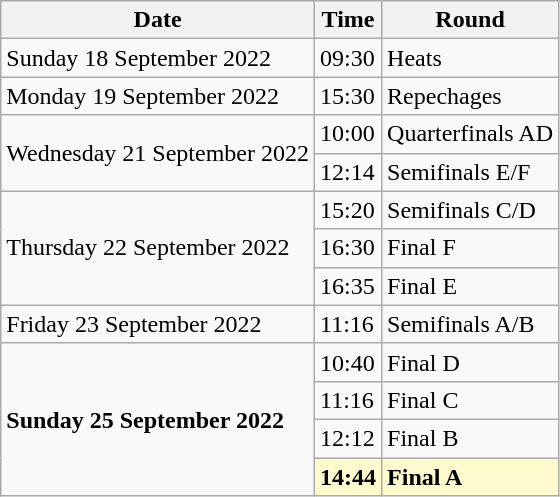<table class="wikitable">
<tr>
<th>Date</th>
<th>Time</th>
<th>Round</th>
</tr>
<tr>
<td>Sunday 18 September 2022</td>
<td>09:30</td>
<td>Heats</td>
</tr>
<tr>
<td>Monday 19 September 2022</td>
<td>15:30</td>
<td>Repechages</td>
</tr>
<tr>
<td rowspan=2>Wednesday 21 September 2022</td>
<td>10:00</td>
<td>Quarterfinals AD</td>
</tr>
<tr>
<td>12:14</td>
<td>Semifinals E/F</td>
</tr>
<tr>
<td rowspan=3>Thursday 22 September 2022</td>
<td>15:20</td>
<td>Semifinals C/D</td>
</tr>
<tr>
<td>16:30</td>
<td>Final F</td>
</tr>
<tr>
<td>16:35</td>
<td>Final E</td>
</tr>
<tr>
<td>Friday 23 September 2022</td>
<td>11:16</td>
<td>Semifinals A/B</td>
</tr>
<tr>
<td rowspan=4><strong>Sunday 25 September 2022</strong></td>
<td>10:40</td>
<td>Final D</td>
</tr>
<tr>
<td>11:16</td>
<td>Final C</td>
</tr>
<tr>
<td>12:12</td>
<td>Final B</td>
</tr>
<tr>
<td style=background:lemonchiffon><strong>14:44</strong></td>
<td style=background:lemonchiffon><strong>Final A</strong></td>
</tr>
</table>
